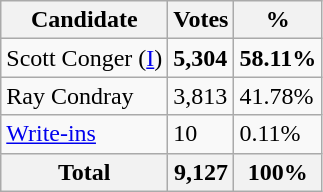<table class="wikitable">
<tr>
<th>Candidate</th>
<th>Votes</th>
<th>%</th>
</tr>
<tr>
<td>Scott Conger (<a href='#'>I</a>)</td>
<td><strong>5,304</strong></td>
<td><strong>58.11%</strong></td>
</tr>
<tr>
<td>Ray Condray</td>
<td>3,813</td>
<td>41.78%</td>
</tr>
<tr>
<td><a href='#'>Write-ins</a></td>
<td>10</td>
<td>0.11%</td>
</tr>
<tr>
<th>Total</th>
<th>9,127</th>
<th>100%</th>
</tr>
</table>
